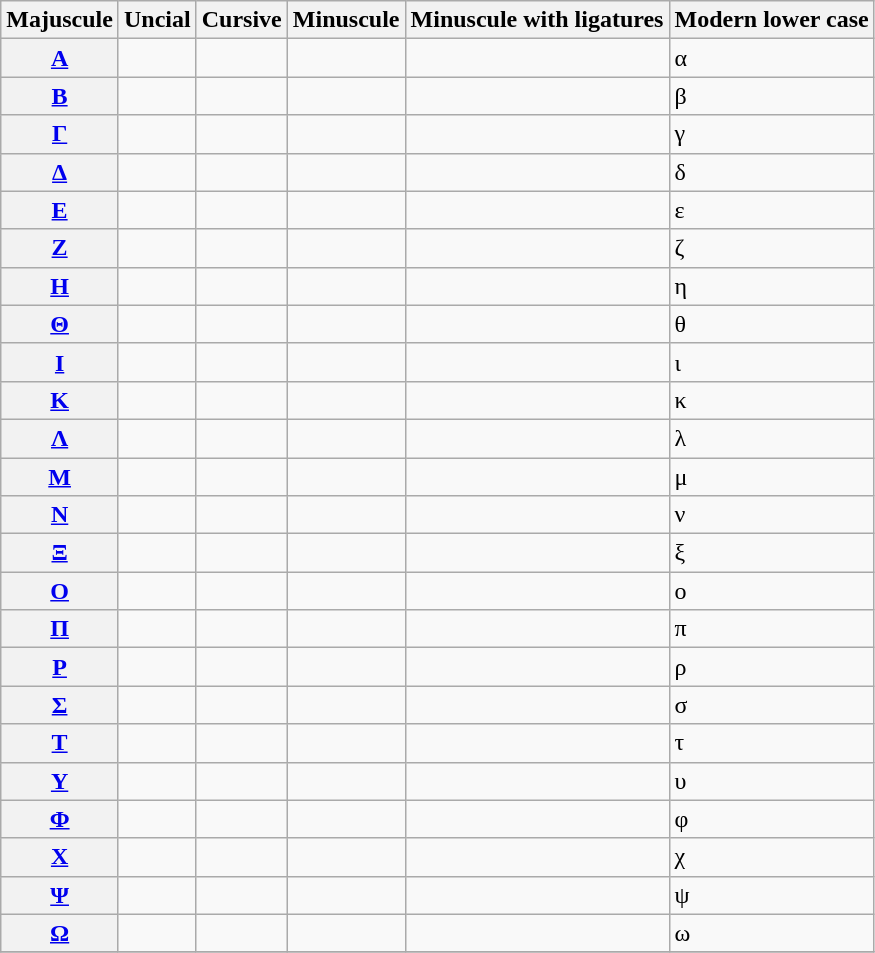<table class="wikitable">
<tr>
<th>Majuscule</th>
<th>Uncial</th>
<th>Cursive</th>
<th>Minuscule</th>
<th>Minuscule with ligatures</th>
<th>Modern lower case</th>
</tr>
<tr>
<th><a href='#'>Α</a></th>
<td></td>
<td></td>
<td></td>
<td></td>
<td>α</td>
</tr>
<tr>
<th><a href='#'>Β</a></th>
<td></td>
<td></td>
<td></td>
<td> </td>
<td>β</td>
</tr>
<tr>
<th><a href='#'>Γ</a></th>
<td></td>
<td></td>
<td></td>
<td></td>
<td>γ</td>
</tr>
<tr>
<th><a href='#'>Δ</a></th>
<td></td>
<td></td>
<td></td>
<td></td>
<td>δ</td>
</tr>
<tr>
<th><a href='#'>Ε</a></th>
<td></td>
<td></td>
<td></td>
<td></td>
<td>ε</td>
</tr>
<tr>
<th><a href='#'>Ζ</a></th>
<td></td>
<td></td>
<td></td>
<td> </td>
<td>ζ</td>
</tr>
<tr>
<th><a href='#'>Η</a></th>
<td></td>
<td></td>
<td></td>
<td></td>
<td>η</td>
</tr>
<tr>
<th><a href='#'>Θ</a></th>
<td></td>
<td></td>
<td></td>
<td></td>
<td>θ</td>
</tr>
<tr>
<th><a href='#'>Ι</a></th>
<td></td>
<td></td>
<td></td>
<td> </td>
<td>ι</td>
</tr>
<tr>
<th><a href='#'>Κ</a></th>
<td></td>
<td></td>
<td></td>
<td></td>
<td>κ</td>
</tr>
<tr>
<th><a href='#'>Λ</a></th>
<td></td>
<td></td>
<td></td>
<td></td>
<td>λ</td>
</tr>
<tr>
<th><a href='#'>Μ</a></th>
<td></td>
<td></td>
<td></td>
<td></td>
<td>μ</td>
</tr>
<tr>
<th><a href='#'>Ν</a></th>
<td></td>
<td></td>
<td></td>
<td></td>
<td>ν</td>
</tr>
<tr>
<th><a href='#'>Ξ</a></th>
<td></td>
<td></td>
<td></td>
<td> </td>
<td>ξ</td>
</tr>
<tr>
<th><a href='#'>Ο</a></th>
<td></td>
<td></td>
<td></td>
<td></td>
<td>ο</td>
</tr>
<tr>
<th><a href='#'>Π</a></th>
<td></td>
<td></td>
<td></td>
<td></td>
<td>π</td>
</tr>
<tr>
<th><a href='#'>Ρ</a></th>
<td></td>
<td></td>
<td></td>
<td></td>
<td>ρ</td>
</tr>
<tr>
<th><a href='#'>Σ</a></th>
<td></td>
<td></td>
<td></td>
<td></td>
<td>σ</td>
</tr>
<tr>
<th><a href='#'>Τ</a></th>
<td></td>
<td></td>
<td></td>
<td></td>
<td>τ</td>
</tr>
<tr>
<th><a href='#'>Υ</a></th>
<td></td>
<td></td>
<td></td>
<td></td>
<td>υ</td>
</tr>
<tr>
<th><a href='#'>Φ</a></th>
<td></td>
<td></td>
<td></td>
<td></td>
<td>φ</td>
</tr>
<tr>
<th><a href='#'>Χ</a></th>
<td></td>
<td></td>
<td></td>
<td> </td>
<td>χ</td>
</tr>
<tr>
<th><a href='#'>Ψ</a></th>
<td></td>
<td></td>
<td></td>
<td> </td>
<td>ψ</td>
</tr>
<tr>
<th><a href='#'>Ω</a></th>
<td></td>
<td></td>
<td></td>
<td></td>
<td>ω</td>
</tr>
<tr>
</tr>
</table>
